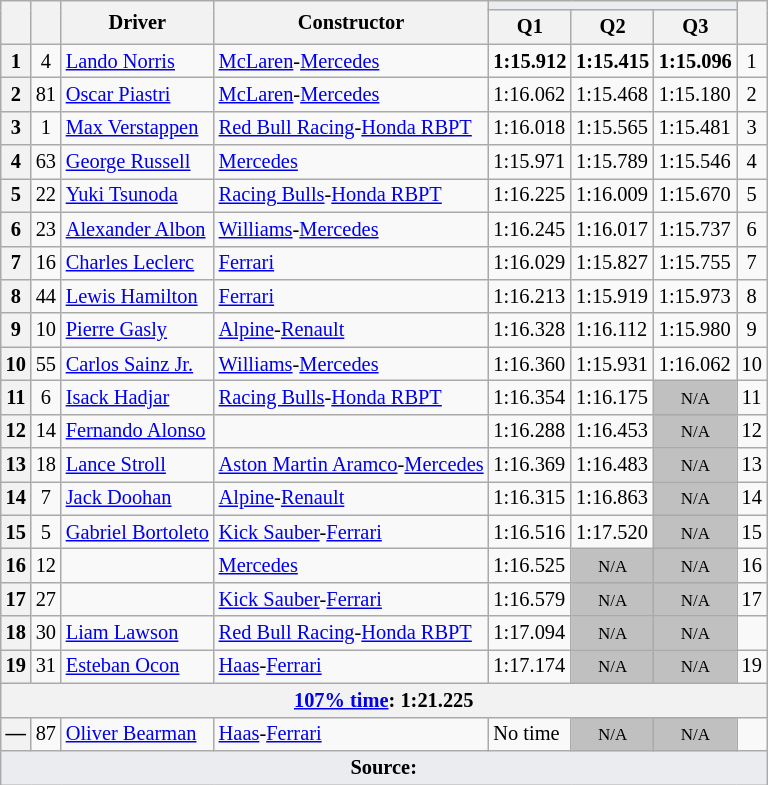<table class="wikitable sortable" style="font-size: 85%;">
<tr>
<th rowspan="2"></th>
<th rowspan="2"></th>
<th rowspan="2">Driver</th>
<th rowspan="2">Constructor</th>
<th colspan="3" style="background:#eaecf0; text-align:center;"></th>
<th rowspan="2"></th>
</tr>
<tr>
<th scope="col">Q1</th>
<th scope="col">Q2</th>
<th scope="col">Q3</th>
</tr>
<tr>
<th scope="row">1</th>
<td align="center">4</td>
<td data-sort-value="nor"> <a href='#'>Lando Norris</a></td>
<td><a href='#'>McLaren</a>-<a href='#'>Mercedes</a></td>
<td><strong>1:15.912</strong></td>
<td><strong>1:15.415</strong></td>
<td><strong>1:15.096</strong></td>
<td align="center">1</td>
</tr>
<tr>
<th scope="row">2</th>
<td align="center">81</td>
<td data-sort-value="pia"> <a href='#'>Oscar Piastri</a></td>
<td><a href='#'>McLaren</a>-<a href='#'>Mercedes</a></td>
<td>1:16.062</td>
<td>1:15.468</td>
<td>1:15.180</td>
<td align="center">2</td>
</tr>
<tr>
<th scope="row">3</th>
<td align="center">1</td>
<td data-sort-value="ver"> <a href='#'>Max Verstappen</a></td>
<td><a href='#'>Red Bull Racing</a>-<a href='#'>Honda RBPT</a></td>
<td>1:16.018</td>
<td>1:15.565</td>
<td>1:15.481</td>
<td align="center">3</td>
</tr>
<tr>
<th scope="row">4</th>
<td align="center">63</td>
<td data-sort-value="rus"> <a href='#'>George Russell</a></td>
<td><a href='#'>Mercedes</a></td>
<td>1:15.971</td>
<td>1:15.789</td>
<td>1:15.546</td>
<td align="center">4</td>
</tr>
<tr>
<th scope="row">5</th>
<td align="center">22</td>
<td data-sort-value="tsu"> <a href='#'>Yuki Tsunoda</a></td>
<td><a href='#'>Racing Bulls</a>-<a href='#'>Honda RBPT</a></td>
<td>1:16.225</td>
<td>1:16.009</td>
<td>1:15.670</td>
<td align="center">5</td>
</tr>
<tr>
<th scope="row">6</th>
<td align="center">23</td>
<td data-sort-value="alb"> <a href='#'>Alexander Albon</a></td>
<td><a href='#'>Williams</a>-<a href='#'>Mercedes</a></td>
<td>1:16.245</td>
<td>1:16.017</td>
<td>1:15.737</td>
<td align="center">6</td>
</tr>
<tr>
<th scope="row">7</th>
<td align="center">16</td>
<td data-sort-value="lec"> <a href='#'>Charles Leclerc</a></td>
<td><a href='#'>Ferrari</a></td>
<td>1:16.029</td>
<td>1:15.827</td>
<td>1:15.755</td>
<td align="center">7</td>
</tr>
<tr>
<th scope="row">8</th>
<td align="center">44</td>
<td data-sort-value="ham"> <a href='#'>Lewis Hamilton</a></td>
<td><a href='#'>Ferrari</a></td>
<td>1:16.213</td>
<td>1:15.919</td>
<td>1:15.973</td>
<td align="center">8</td>
</tr>
<tr>
<th scope="row">9</th>
<td align="center">10</td>
<td data-sort-value="gas"> <a href='#'>Pierre Gasly</a></td>
<td><a href='#'>Alpine</a>-<a href='#'>Renault</a></td>
<td>1:16.328</td>
<td>1:16.112</td>
<td>1:15.980</td>
<td align="center">9</td>
</tr>
<tr>
<th scope="row">10</th>
<td align="center">55</td>
<td data-sort-value="sai"> <a href='#'>Carlos Sainz Jr.</a></td>
<td><a href='#'>Williams</a>-<a href='#'>Mercedes</a></td>
<td>1:16.360</td>
<td>1:15.931</td>
<td>1:16.062</td>
<td align="center">10</td>
</tr>
<tr>
<th scope="row">11</th>
<td align="center">6</td>
<td data-sort-value="had"> <a href='#'>Isack Hadjar</a></td>
<td><a href='#'>Racing Bulls</a>-<a href='#'>Honda RBPT</a></td>
<td>1:16.354</td>
<td>1:16.175</td>
<td style="background: silver" align="center" data-sort-value="11"><small>N/A</small></td>
<td align="center">11</td>
</tr>
<tr>
<th scope="row">12</th>
<td align="center">14</td>
<td data-sort-value="alo"> <a href='#'>Fernando Alonso</a></td>
<td></td>
<td>1:16.288</td>
<td>1:16.453</td>
<td style="background: silver" align="center" data-sort-value="12"><small>N/A</small></td>
<td align="center">12</td>
</tr>
<tr>
<th scope="row">13</th>
<td align="center">18</td>
<td data-sort-value="str"> <a href='#'>Lance Stroll</a></td>
<td><a href='#'>Aston Martin Aramco</a>-<a href='#'>Mercedes</a></td>
<td>1:16.369</td>
<td>1:16.483</td>
<td style="background: silver" align="center" data-sort-value="13"><small>N/A</small></td>
<td align="center">13</td>
</tr>
<tr>
<th scope="row">14</th>
<td align="center">7</td>
<td data-sort-value="doo"> <a href='#'>Jack Doohan</a></td>
<td><a href='#'>Alpine</a>-<a href='#'>Renault</a></td>
<td>1:16.315</td>
<td>1:16.863</td>
<td style="background: silver" align="center" data-sort-value="14"><small>N/A</small></td>
<td align="center">14</td>
</tr>
<tr>
<th scope="row">15</th>
<td align="center">5</td>
<td data-sort-value="bor"> <a href='#'>Gabriel Bortoleto</a></td>
<td><a href='#'>Kick Sauber</a>-<a href='#'>Ferrari</a></td>
<td>1:16.516</td>
<td>1:17.520</td>
<td style="background: silver" align="center" data-sort-value="15"><small>N/A</small></td>
<td align="center">15</td>
</tr>
<tr>
<th scope="row">16</th>
<td align="center">12</td>
<td data-sort-value="ant"></td>
<td><a href='#'>Mercedes</a></td>
<td>1:16.525</td>
<td style="background: silver" align="center" data-sort-value="16"><small>N/A</small></td>
<td style="background: silver" align="center" data-sort-value="16"><small>N/A</small></td>
<td align="center">16</td>
</tr>
<tr>
<th scope="row">17</th>
<td align="center">27</td>
<td data-sort-value="hul"></td>
<td><a href='#'>Kick Sauber</a>-<a href='#'>Ferrari</a></td>
<td>1:16.579</td>
<td style="background: silver" align="center" data-sort-value="17"><small>N/A</small></td>
<td style="background: silver" align="center" data-sort-value="17"><small>N/A</small></td>
<td align="center">17</td>
</tr>
<tr>
<th scope="row">18</th>
<td align="center">30</td>
<td data-sort-value="law"> <a href='#'>Liam Lawson</a></td>
<td><a href='#'>Red Bull Racing</a>-<a href='#'>Honda RBPT</a></td>
<td>1:17.094</td>
<td style="background: silver" align="center" data-sort-value="18"><small>N/A</small></td>
<td style="background: silver" align="center" data-sort-value="18"><small>N/A</small></td>
<td align="center"></td>
</tr>
<tr>
<th scope="row">19</th>
<td align="center">31</td>
<td data-sort-value="oco"> <a href='#'>Esteban Ocon</a></td>
<td><a href='#'>Haas</a>-<a href='#'>Ferrari</a></td>
<td>1:17.174</td>
<td style="background: silver" align="center" data-sort-value="19"><small>N/A</small></td>
<td style="background: silver" align="center" data-sort-value="19"><small>N/A</small></td>
<td align="center">19</td>
</tr>
<tr class="sortbottom">
<th colspan="8"><a href='#'>107% time</a>: 1:21.225</th>
</tr>
<tr>
<th scope="row" data-sort-value="20">—</th>
<td align="center">87</td>
<td data-sort-value="bea"> <a href='#'>Oliver Bearman</a></td>
<td><a href='#'>Haas</a>-<a href='#'>Ferrari</a></td>
<td data-sort-value="20">No time</td>
<td data-sort-value="20" align="center" style="background: silver"><small>N/A</small></td>
<td data-sort-value="20" align="center" style="background: silver"><small>N/A</small></td>
<td align="center" data-sort-value="20"></td>
</tr>
<tr class="sortbottom">
<td colspan="8" style="background-color:#eaecf0;text-align:center"><strong>Source:</strong></td>
</tr>
</table>
